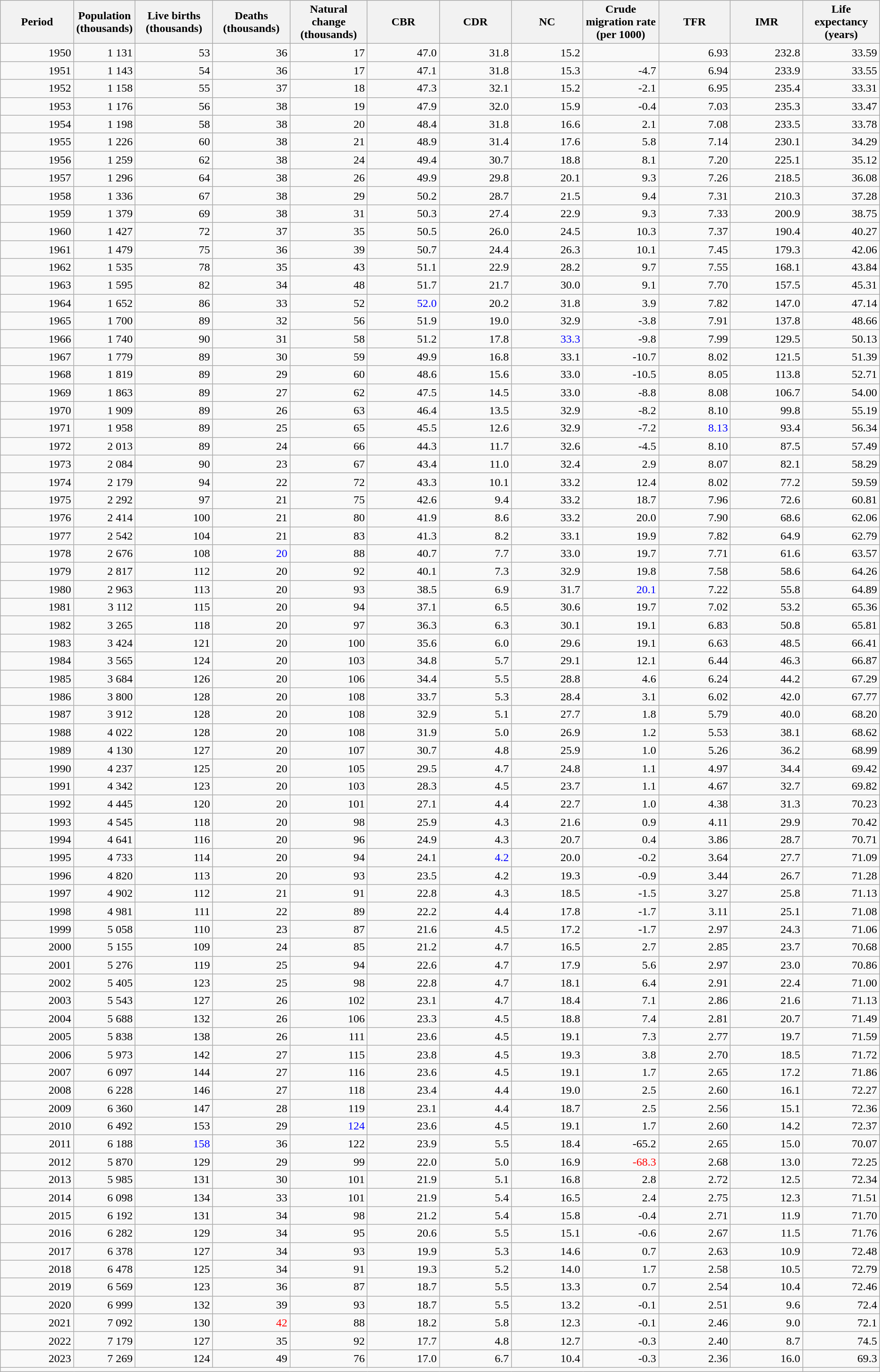<table class="wikitable sortable" style="text-align:right">
<tr>
<th style="width:80pt;">Period</th>
<th>Population<br>(thousands)</th>
<th style="width:80pt;">Live births <br>(thousands)</th>
<th style="width:80pt;">Deaths <br>(thousands)</th>
<th style="width:80pt;">Natural change<br> (thousands)</th>
<th style="width:80pt;">CBR</th>
<th style="width:80pt;">CDR</th>
<th style="width:80pt;">NC</th>
<th style="width:80pt;">Crude migration rate (per 1000)</th>
<th style="width:80pt;">TFR</th>
<th style="width:80pt;">IMR</th>
<th style="width:80pt;">Life expectancy (years)</th>
</tr>
<tr>
<td>1950</td>
<td>1 131</td>
<td>53</td>
<td>   36</td>
<td>   17</td>
<td>47.0</td>
<td>31.8</td>
<td>15.2</td>
<td></td>
<td>6.93</td>
<td>232.8</td>
<td>33.59</td>
</tr>
<tr>
<td>1951</td>
<td>  1 143</td>
<td>54</td>
<td>  36</td>
<td>  17</td>
<td>47.1</td>
<td>31.8</td>
<td>15.3</td>
<td>-4.7</td>
<td>6.94</td>
<td>233.9</td>
<td>33.55</td>
</tr>
<tr>
<td>1952</td>
<td>  1 158</td>
<td>55</td>
<td>  37</td>
<td>  18</td>
<td>47.3</td>
<td>32.1</td>
<td>15.2</td>
<td>-2.1</td>
<td>6.95</td>
<td>235.4</td>
<td>33.31</td>
</tr>
<tr>
<td>1953</td>
<td>  1 176</td>
<td>  56</td>
<td>  38</td>
<td>  19</td>
<td>47.9</td>
<td>32.0</td>
<td>15.9</td>
<td>-0.4</td>
<td>7.03</td>
<td>235.3</td>
<td>33.47</td>
</tr>
<tr>
<td>1954</td>
<td>  1 198</td>
<td>  58</td>
<td>  38</td>
<td>  20</td>
<td>48.4</td>
<td>31.8</td>
<td>16.6</td>
<td>2.1</td>
<td>7.08</td>
<td>233.5</td>
<td>33.78</td>
</tr>
<tr>
<td>1955</td>
<td>  1 226</td>
<td>  60</td>
<td>  38</td>
<td>  21</td>
<td>48.9</td>
<td>31.4</td>
<td>17.6</td>
<td>5.8</td>
<td>7.14</td>
<td>230.1</td>
<td>34.29</td>
</tr>
<tr>
<td>1956</td>
<td>  1 259</td>
<td>  62</td>
<td>  38</td>
<td>  24</td>
<td>49.4</td>
<td>30.7</td>
<td>18.8</td>
<td>8.1</td>
<td>7.20</td>
<td>225.1</td>
<td>35.12</td>
</tr>
<tr>
<td>1957</td>
<td>  1 296</td>
<td>  64</td>
<td>  38</td>
<td>  26</td>
<td>49.9</td>
<td>29.8</td>
<td>20.1</td>
<td>9.3</td>
<td>7.26</td>
<td>218.5</td>
<td>36.08</td>
</tr>
<tr>
<td>1958</td>
<td>  1 336</td>
<td>  67</td>
<td>  38</td>
<td>  29</td>
<td>50.2</td>
<td>28.7</td>
<td>21.5</td>
<td>9.4</td>
<td>7.31</td>
<td>210.3</td>
<td>37.28</td>
</tr>
<tr>
<td>1959</td>
<td>  1 379</td>
<td>  69</td>
<td>  38</td>
<td>  31</td>
<td>50.3</td>
<td>27.4</td>
<td>22.9</td>
<td>9.3</td>
<td>7.33</td>
<td>200.9</td>
<td>38.75</td>
</tr>
<tr>
<td>1960</td>
<td>  1 427</td>
<td>  72</td>
<td>  37</td>
<td>  35</td>
<td>50.5</td>
<td>26.0</td>
<td>24.5</td>
<td>10.3</td>
<td>7.37</td>
<td>190.4</td>
<td>40.27</td>
</tr>
<tr>
<td>1961</td>
<td>  1 479</td>
<td>  75</td>
<td>  36</td>
<td>  39</td>
<td>50.7</td>
<td>24.4</td>
<td>26.3</td>
<td>10.1</td>
<td>7.45</td>
<td>179.3</td>
<td>42.06</td>
</tr>
<tr>
<td>1962</td>
<td>  1 535</td>
<td>  78</td>
<td>  35</td>
<td>  43</td>
<td>51.1</td>
<td>22.9</td>
<td>28.2</td>
<td>9.7</td>
<td>7.55</td>
<td>168.1</td>
<td>43.84</td>
</tr>
<tr>
<td>1963</td>
<td>  1 595</td>
<td>  82</td>
<td>  34</td>
<td>  48</td>
<td>51.7</td>
<td>21.7</td>
<td>30.0</td>
<td>9.1</td>
<td>7.70</td>
<td>157.5</td>
<td>45.31</td>
</tr>
<tr>
<td>1964</td>
<td>  1 652</td>
<td>  86</td>
<td>  33</td>
<td>  52</td>
<td style="color:blue">52.0</td>
<td>20.2</td>
<td>31.8</td>
<td>3.9</td>
<td>7.82</td>
<td>147.0</td>
<td>47.14</td>
</tr>
<tr>
<td>1965</td>
<td>  1 700</td>
<td>  89</td>
<td>  32</td>
<td>  56</td>
<td>51.9</td>
<td>19.0</td>
<td>32.9</td>
<td>-3.8</td>
<td>7.91</td>
<td>137.8</td>
<td>48.66</td>
</tr>
<tr>
<td>1966</td>
<td>  1 740</td>
<td>  90</td>
<td>  31</td>
<td>  58</td>
<td>51.2</td>
<td>17.8</td>
<td style="color:blue">33.3</td>
<td>-9.8</td>
<td>7.99</td>
<td>129.5</td>
<td>50.13</td>
</tr>
<tr>
<td>1967</td>
<td>  1 779</td>
<td>  89</td>
<td>  30</td>
<td>  59</td>
<td>49.9</td>
<td>16.8</td>
<td>33.1</td>
<td>-10.7</td>
<td>8.02</td>
<td>121.5</td>
<td>51.39</td>
</tr>
<tr>
<td>1968</td>
<td>  1 819</td>
<td>  89</td>
<td>  29</td>
<td>  60</td>
<td>48.6</td>
<td>15.6</td>
<td>33.0</td>
<td>-10.5</td>
<td>8.05</td>
<td>113.8</td>
<td>52.71</td>
</tr>
<tr>
<td>1969</td>
<td>  1 863</td>
<td>  89</td>
<td>  27</td>
<td>  62</td>
<td>47.5</td>
<td>14.5</td>
<td>33.0</td>
<td>-8.8</td>
<td>8.08</td>
<td>106.7</td>
<td>54.00</td>
</tr>
<tr>
<td>1970</td>
<td>  1 909</td>
<td>  89</td>
<td>  26</td>
<td>  63</td>
<td>46.4</td>
<td>13.5</td>
<td>32.9</td>
<td>-8.2</td>
<td>8.10</td>
<td>99.8</td>
<td>55.19</td>
</tr>
<tr>
<td>1971</td>
<td>  1 958</td>
<td>  89</td>
<td>  25</td>
<td>  65</td>
<td>45.5</td>
<td>12.6</td>
<td>32.9</td>
<td>-7.2</td>
<td style="color:blue">8.13</td>
<td>93.4</td>
<td>56.34</td>
</tr>
<tr>
<td>1972</td>
<td>  2 013</td>
<td>  89</td>
<td>  24</td>
<td>  66</td>
<td>44.3</td>
<td>11.7</td>
<td>32.6</td>
<td>-4.5</td>
<td>8.10</td>
<td>87.5</td>
<td>57.49</td>
</tr>
<tr>
<td>1973</td>
<td>  2 084</td>
<td>  90</td>
<td>  23</td>
<td>  67</td>
<td>43.4</td>
<td>11.0</td>
<td>32.4</td>
<td>2.9</td>
<td>8.07</td>
<td>82.1</td>
<td>58.29</td>
</tr>
<tr>
<td>1974</td>
<td>  2 179</td>
<td>  94</td>
<td>  22</td>
<td>  72</td>
<td>43.3</td>
<td>10.1</td>
<td>33.2</td>
<td>12.4</td>
<td>8.02</td>
<td>77.2</td>
<td>59.59</td>
</tr>
<tr>
<td>1975</td>
<td>  2 292</td>
<td>  97</td>
<td>  21</td>
<td>  75</td>
<td>42.6</td>
<td>9.4</td>
<td>33.2</td>
<td>18.7</td>
<td>7.96</td>
<td>72.6</td>
<td>60.81</td>
</tr>
<tr>
<td>1976</td>
<td>  2 414</td>
<td>  100</td>
<td>  21</td>
<td>  80</td>
<td>41.9</td>
<td>8.6</td>
<td>33.2</td>
<td>20.0</td>
<td>7.90</td>
<td>68.6</td>
<td>62.06</td>
</tr>
<tr>
<td>1977</td>
<td>  2 542</td>
<td>  104</td>
<td>  21</td>
<td>  83</td>
<td>41.3</td>
<td>8.2</td>
<td>33.1</td>
<td>19.9</td>
<td>7.82</td>
<td>64.9</td>
<td>62.79</td>
</tr>
<tr>
<td>1978</td>
<td>  2 676</td>
<td>  108</td>
<td style="color:blue">20</td>
<td>  88</td>
<td>40.7</td>
<td>7.7</td>
<td>33.0</td>
<td>19.7</td>
<td>7.71</td>
<td>61.6</td>
<td>63.57</td>
</tr>
<tr>
<td>1979</td>
<td>  2 817</td>
<td>  112</td>
<td>  20</td>
<td>  92</td>
<td>40.1</td>
<td>7.3</td>
<td>32.9</td>
<td>19.8</td>
<td>7.58</td>
<td>58.6</td>
<td>64.26</td>
</tr>
<tr>
<td>1980</td>
<td>  2 963</td>
<td>  113</td>
<td>  20</td>
<td>  93</td>
<td>38.5</td>
<td>6.9</td>
<td>31.7</td>
<td style="color:blue">20.1</td>
<td>7.22</td>
<td>55.8</td>
<td>64.89</td>
</tr>
<tr>
<td>1981</td>
<td>  3 112</td>
<td>  115</td>
<td>  20</td>
<td>  94</td>
<td>37.1</td>
<td>6.5</td>
<td>30.6</td>
<td>19.7</td>
<td>7.02</td>
<td>53.2</td>
<td>65.36</td>
</tr>
<tr>
<td>1982</td>
<td>  3 265</td>
<td>  118</td>
<td>  20</td>
<td>  97</td>
<td>36.3</td>
<td>6.3</td>
<td>30.1</td>
<td>19.1</td>
<td>6.83</td>
<td>50.8</td>
<td>65.81</td>
</tr>
<tr>
<td>1983</td>
<td>  3 424</td>
<td>  121</td>
<td>  20</td>
<td>  100</td>
<td>35.6</td>
<td>6.0</td>
<td>29.6</td>
<td>19.1</td>
<td>6.63</td>
<td>48.5</td>
<td>66.41</td>
</tr>
<tr>
<td>1984</td>
<td>  3 565</td>
<td>  124</td>
<td>  20</td>
<td>  103</td>
<td>34.8</td>
<td>5.7</td>
<td>29.1</td>
<td>12.1</td>
<td>6.44</td>
<td>46.3</td>
<td>66.87</td>
</tr>
<tr>
<td>1985</td>
<td>  3 684</td>
<td>  126</td>
<td>  20</td>
<td>  106</td>
<td>34.4</td>
<td>5.5</td>
<td>28.8</td>
<td>4.6</td>
<td>6.24</td>
<td>44.2</td>
<td>67.29</td>
</tr>
<tr>
<td>1986</td>
<td>  3 800</td>
<td>  128</td>
<td>  20</td>
<td>  108</td>
<td>33.7</td>
<td>5.3</td>
<td>28.4</td>
<td>3.1</td>
<td>6.02</td>
<td>42.0</td>
<td>67.77</td>
</tr>
<tr>
<td>1987</td>
<td>  3 912</td>
<td>  128</td>
<td>  20</td>
<td>  108</td>
<td>32.9</td>
<td>5.1</td>
<td>27.7</td>
<td>1.8</td>
<td>5.79</td>
<td>40.0</td>
<td>68.20</td>
</tr>
<tr>
<td>1988</td>
<td>  4 022</td>
<td>  128</td>
<td>  20</td>
<td>  108</td>
<td>31.9</td>
<td>5.0</td>
<td>26.9</td>
<td>1.2</td>
<td>5.53</td>
<td>38.1</td>
<td>68.62</td>
</tr>
<tr>
<td>1989</td>
<td>  4 130</td>
<td>  127</td>
<td>  20</td>
<td>  107</td>
<td>30.7</td>
<td>4.8</td>
<td>25.9</td>
<td>1.0</td>
<td>5.26</td>
<td>36.2</td>
<td>68.99</td>
</tr>
<tr>
<td>1990</td>
<td>  4 237</td>
<td>  125</td>
<td>  20</td>
<td>  105</td>
<td>29.5</td>
<td>4.7</td>
<td>24.8</td>
<td>1.1</td>
<td>4.97</td>
<td>34.4</td>
<td>69.42</td>
</tr>
<tr>
<td>1991</td>
<td>  4 342</td>
<td>  123</td>
<td>  20</td>
<td>  103</td>
<td>28.3</td>
<td>4.5</td>
<td>23.7</td>
<td>1.1</td>
<td>4.67</td>
<td>32.7</td>
<td>69.82</td>
</tr>
<tr>
<td>1992</td>
<td>  4 445</td>
<td>  120</td>
<td>  20</td>
<td>  101</td>
<td>27.1</td>
<td>4.4</td>
<td>22.7</td>
<td>1.0</td>
<td>4.38</td>
<td>31.3</td>
<td>70.23</td>
</tr>
<tr>
<td>1993</td>
<td>  4 545</td>
<td>  118</td>
<td>  20</td>
<td>  98</td>
<td>25.9</td>
<td>4.3</td>
<td>21.6</td>
<td>0.9</td>
<td>4.11</td>
<td>29.9</td>
<td>70.42</td>
</tr>
<tr>
<td>1994</td>
<td>  4 641</td>
<td>  116</td>
<td>  20</td>
<td>  96</td>
<td>24.9</td>
<td>4.3</td>
<td>20.7</td>
<td>0.4</td>
<td>3.86</td>
<td>28.7</td>
<td>70.71</td>
</tr>
<tr>
<td>1995</td>
<td>  4 733</td>
<td>  114</td>
<td>  20</td>
<td>  94</td>
<td>24.1</td>
<td style="color:blue">4.2</td>
<td>20.0</td>
<td>-0.2</td>
<td>3.64</td>
<td>27.7</td>
<td>71.09</td>
</tr>
<tr>
<td>1996</td>
<td>  4 820</td>
<td>  113</td>
<td>  20</td>
<td>  93</td>
<td>23.5</td>
<td>4.2</td>
<td>19.3</td>
<td>-0.9</td>
<td>3.44</td>
<td>26.7</td>
<td>71.28</td>
</tr>
<tr>
<td>1997</td>
<td>  4 902</td>
<td>  112</td>
<td>  21</td>
<td>  91</td>
<td>22.8</td>
<td>4.3</td>
<td>18.5</td>
<td>-1.5</td>
<td>3.27</td>
<td>25.8</td>
<td>71.13</td>
</tr>
<tr>
<td>1998</td>
<td>  4 981</td>
<td>  111</td>
<td>  22</td>
<td>  89</td>
<td>22.2</td>
<td>4.4</td>
<td>17.8</td>
<td>-1.7</td>
<td>3.11</td>
<td>25.1</td>
<td>71.08</td>
</tr>
<tr>
<td>1999</td>
<td>  5 058</td>
<td>  110</td>
<td>  23</td>
<td>  87</td>
<td>21.6</td>
<td>4.5</td>
<td>17.2</td>
<td>-1.7</td>
<td>2.97</td>
<td>24.3</td>
<td>71.06</td>
</tr>
<tr>
<td>2000</td>
<td>  5 155</td>
<td>  109</td>
<td>  24</td>
<td>  85</td>
<td>21.2</td>
<td>4.7</td>
<td>16.5</td>
<td>2.7</td>
<td>2.85</td>
<td>23.7</td>
<td>70.68</td>
</tr>
<tr>
<td>2001</td>
<td>  5 276</td>
<td>  119</td>
<td>  25</td>
<td>  94</td>
<td>22.6</td>
<td>4.7</td>
<td>17.9</td>
<td>5.6</td>
<td>2.97</td>
<td>23.0</td>
<td>70.86</td>
</tr>
<tr>
<td>2002</td>
<td>  5 405</td>
<td>  123</td>
<td>  25</td>
<td>  98</td>
<td>22.8</td>
<td>4.7</td>
<td>18.1</td>
<td>6.4</td>
<td>2.91</td>
<td>22.4</td>
<td>71.00</td>
</tr>
<tr>
<td>2003</td>
<td>  5 543</td>
<td>  127</td>
<td>  26</td>
<td>  102</td>
<td>23.1</td>
<td>4.7</td>
<td>18.4</td>
<td>7.1</td>
<td>2.86</td>
<td>21.6</td>
<td>71.13</td>
</tr>
<tr>
<td>2004</td>
<td>  5 688</td>
<td>  132</td>
<td>  26</td>
<td>  106</td>
<td>23.3</td>
<td>4.5</td>
<td>18.8</td>
<td>7.4</td>
<td>2.81</td>
<td>20.7</td>
<td>71.49</td>
</tr>
<tr>
<td>2005</td>
<td>  5 838</td>
<td>  138</td>
<td>  26</td>
<td>  111</td>
<td>23.6</td>
<td>4.5</td>
<td>19.1</td>
<td>7.3</td>
<td>2.77</td>
<td>19.7</td>
<td>71.59</td>
</tr>
<tr>
<td>2006</td>
<td>  5 973</td>
<td>  142</td>
<td>  27</td>
<td>  115</td>
<td>23.8</td>
<td>4.5</td>
<td>19.3</td>
<td>3.8</td>
<td>2.70</td>
<td>18.5</td>
<td>71.72</td>
</tr>
<tr>
<td>2007</td>
<td>  6 097</td>
<td>  144</td>
<td>  27</td>
<td>  116</td>
<td>23.6</td>
<td>4.5</td>
<td>19.1</td>
<td>1.7</td>
<td>2.65</td>
<td>17.2</td>
<td>71.86</td>
</tr>
<tr>
<td>2008</td>
<td>  6 228</td>
<td>  146</td>
<td>  27</td>
<td>  118</td>
<td>23.4</td>
<td>4.4</td>
<td>19.0</td>
<td>2.5</td>
<td>2.60</td>
<td>16.1</td>
<td>72.27</td>
</tr>
<tr>
<td>2009</td>
<td>  6 360</td>
<td>  147</td>
<td>  28</td>
<td>  119</td>
<td>23.1</td>
<td>4.4</td>
<td>18.7</td>
<td>2.5</td>
<td>2.56</td>
<td>15.1</td>
<td>72.36</td>
</tr>
<tr>
<td>2010</td>
<td>  6 492</td>
<td>  153</td>
<td>  29</td>
<td style="color:blue">  124</td>
<td>23.6</td>
<td>4.5</td>
<td>19.1</td>
<td>1.7</td>
<td>2.60</td>
<td>14.2</td>
<td>72.37</td>
</tr>
<tr>
<td>2011</td>
<td>  6 188</td>
<td style="color:blue">  158</td>
<td>  36</td>
<td>  122</td>
<td>23.9</td>
<td>5.5</td>
<td>18.4</td>
<td>-65.2</td>
<td>2.65</td>
<td>15.0</td>
<td>70.07</td>
</tr>
<tr>
<td>2012</td>
<td>  5 870</td>
<td>  129</td>
<td>  29</td>
<td>  99</td>
<td>22.0</td>
<td>5.0</td>
<td>16.9</td>
<td style="color:red">-68.3</td>
<td>2.68</td>
<td>13.0</td>
<td>72.25</td>
</tr>
<tr>
<td>2013</td>
<td>  5 985</td>
<td>  131</td>
<td>  30</td>
<td>  101</td>
<td>21.9</td>
<td>5.1</td>
<td>16.8</td>
<td>2.8</td>
<td>2.72</td>
<td>12.5</td>
<td>72.34</td>
</tr>
<tr>
<td>2014</td>
<td>  6 098</td>
<td>  134</td>
<td>  33</td>
<td>  101</td>
<td>21.9</td>
<td>5.4</td>
<td>16.5</td>
<td>2.4</td>
<td>2.75</td>
<td>12.3</td>
<td>71.51</td>
</tr>
<tr>
<td>2015</td>
<td>  6 192</td>
<td>  131</td>
<td>  34</td>
<td>  98</td>
<td>21.2</td>
<td>5.4</td>
<td>15.8</td>
<td>-0.4</td>
<td>2.71</td>
<td>11.9</td>
<td>71.70</td>
</tr>
<tr>
<td>2016</td>
<td>  6 282</td>
<td>  129</td>
<td>  34</td>
<td>  95</td>
<td>20.6</td>
<td>5.5</td>
<td>15.1</td>
<td>-0.6</td>
<td>2.67</td>
<td>11.5</td>
<td>71.76</td>
</tr>
<tr>
<td>2017</td>
<td>  6 378</td>
<td>  127</td>
<td>  34</td>
<td>  93</td>
<td>19.9</td>
<td>5.3</td>
<td>14.6</td>
<td>0.7</td>
<td>2.63</td>
<td>10.9</td>
<td>72.48</td>
</tr>
<tr>
<td>2018</td>
<td>  6 478</td>
<td>  125</td>
<td>  34</td>
<td>  91</td>
<td>19.3</td>
<td>5.2</td>
<td>14.0</td>
<td>1.7</td>
<td>2.58</td>
<td>10.5</td>
<td>72.79</td>
</tr>
<tr>
<td>2019</td>
<td>  6 569</td>
<td>  123</td>
<td>  36</td>
<td>  87</td>
<td>18.7</td>
<td>5.5</td>
<td>13.3</td>
<td>0.7</td>
<td>2.54</td>
<td>10.4</td>
<td>72.46</td>
</tr>
<tr>
<td>2020</td>
<td>  6 999</td>
<td>  132</td>
<td>  39</td>
<td>  93</td>
<td>18.7</td>
<td>5.5</td>
<td>13.2</td>
<td>-0.1</td>
<td>2.51</td>
<td>9.6</td>
<td>72.4</td>
</tr>
<tr>
<td>2021</td>
<td>  7 092</td>
<td>  130</td>
<td style="color:red">42</td>
<td>  88</td>
<td>18.2</td>
<td>5.8</td>
<td>12.3</td>
<td>-0.1</td>
<td>2.46</td>
<td>9.0</td>
<td>72.1</td>
</tr>
<tr>
<td>2022</td>
<td>  7 179</td>
<td>  127</td>
<td>  35</td>
<td>  92</td>
<td>17.7</td>
<td>4.8</td>
<td>12.7</td>
<td>-0.3</td>
<td>2.40</td>
<td>8.7</td>
<td>74.5</td>
</tr>
<tr>
<td>2023</td>
<td>  7 269</td>
<td>  124</td>
<td>  49</td>
<td>  76</td>
<td>17.0</td>
<td>6.7</td>
<td>10.4</td>
<td>-0.3</td>
<td>2.36</td>
<td>16.0</td>
<td>69.3</td>
</tr>
<tr>
<td colspan="11" style="font-size:smaller; text-align:left"></td>
</tr>
</table>
